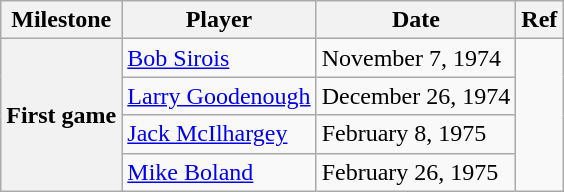<table class="wikitable">
<tr>
<th scope="col">Milestone</th>
<th scope="col">Player</th>
<th scope="col">Date</th>
<th scope="col">Ref</th>
</tr>
<tr>
<th rowspan=4>First game</th>
<td><a href='#'>Bob Sirois</a></td>
<td>November 7, 1974</td>
<td rowspan=4></td>
</tr>
<tr>
<td><a href='#'>Larry Goodenough</a></td>
<td>December 26, 1974</td>
</tr>
<tr>
<td><a href='#'>Jack McIlhargey</a></td>
<td>February 8, 1975</td>
</tr>
<tr>
<td><a href='#'>Mike Boland</a></td>
<td>February 26, 1975</td>
</tr>
</table>
